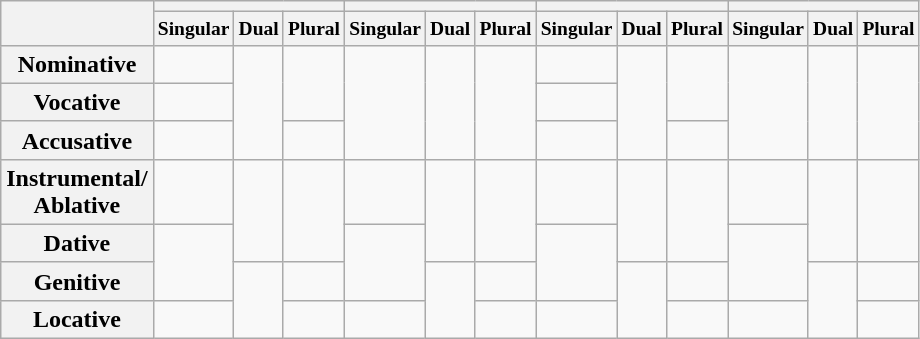<table class="wikitable">
<tr>
<th rowspan="2"></th>
<th colspan="3"></th>
<th colspan="3"></th>
<th colspan="3"></th>
<th colspan="3"></th>
</tr>
<tr style="font-size:small">
<th>Singular</th>
<th>Dual</th>
<th>Plural</th>
<th>Singular</th>
<th>Dual</th>
<th>Plural</th>
<th>Singular</th>
<th>Dual</th>
<th>Plural</th>
<th>Singular</th>
<th>Dual</th>
<th>Plural</th>
</tr>
<tr>
<th>Nominative</th>
<td></td>
<td rowspan="3"></td>
<td rowspan="2"></td>
<td rowspan="3"></td>
<td rowspan="3"></td>
<td rowspan="3"></td>
<td></td>
<td rowspan="3"></td>
<td rowspan="2"></td>
<td rowspan="3"></td>
<td rowspan="3"></td>
<td rowspan="3"></td>
</tr>
<tr>
<th>Vocative</th>
<td></td>
<td></td>
</tr>
<tr>
<th>Accusative</th>
<td></td>
<td></td>
<td></td>
<td></td>
</tr>
<tr>
<th>Instrumental/<br>Ablative</th>
<td></td>
<td rowspan="2"></td>
<td rowspan="2"></td>
<td></td>
<td rowspan="2"></td>
<td rowspan="2"></td>
<td></td>
<td rowspan="2"></td>
<td rowspan="2"></td>
<td></td>
<td rowspan="2"></td>
<td rowspan="2"></td>
</tr>
<tr>
<th>Dative</th>
<td rowspan="2"></td>
<td rowspan="2"></td>
<td rowspan="2"></td>
<td rowspan="2"></td>
</tr>
<tr>
<th>Genitive</th>
<td rowspan="2"></td>
<td></td>
<td rowspan="2"></td>
<td></td>
<td rowspan="2"></td>
<td></td>
<td rowspan="2"></td>
<td></td>
</tr>
<tr>
<th>Locative</th>
<td></td>
<td></td>
<td></td>
<td></td>
<td></td>
<td></td>
<td></td>
<td></td>
</tr>
</table>
